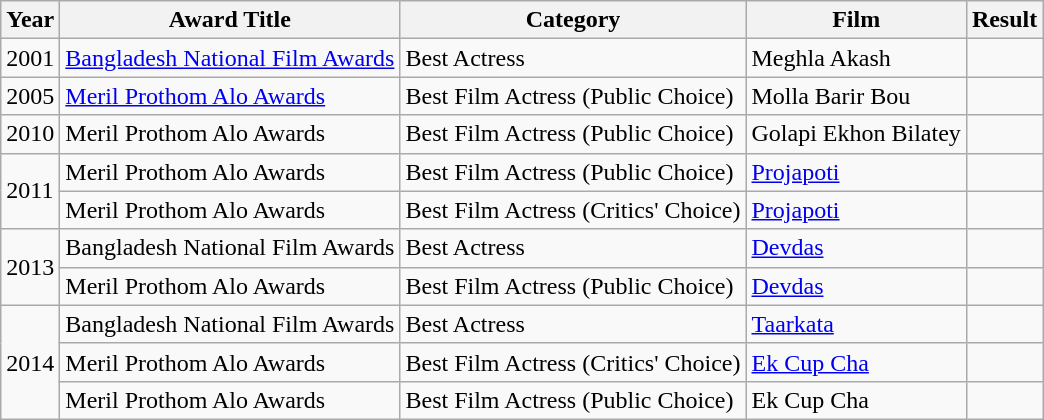<table class="wikitable">
<tr>
<th>Year</th>
<th>Award Title</th>
<th>Category</th>
<th>Film</th>
<th>Result</th>
</tr>
<tr>
<td>2001</td>
<td><a href='#'>Bangladesh National Film Awards</a></td>
<td>Best Actress</td>
<td>Meghla Akash</td>
<td></td>
</tr>
<tr>
<td>2005</td>
<td><a href='#'>Meril Prothom Alo Awards</a></td>
<td>Best Film Actress (Public Choice)</td>
<td>Molla Barir Bou</td>
<td></td>
</tr>
<tr>
<td>2010</td>
<td>Meril Prothom Alo Awards</td>
<td>Best Film Actress (Public Choice)</td>
<td>Golapi Ekhon Bilatey</td>
<td></td>
</tr>
<tr>
<td rowspan="2">2011</td>
<td>Meril Prothom Alo Awards</td>
<td>Best Film Actress (Public Choice)</td>
<td><a href='#'>Projapoti</a></td>
<td></td>
</tr>
<tr>
<td>Meril Prothom Alo Awards</td>
<td>Best Film Actress (Critics' Choice)</td>
<td><a href='#'>Projapoti</a></td>
<td></td>
</tr>
<tr>
<td rowspan="2">2013</td>
<td>Bangladesh National Film Awards</td>
<td>Best Actress</td>
<td><a href='#'>Devdas</a></td>
<td></td>
</tr>
<tr>
<td>Meril Prothom Alo Awards</td>
<td>Best Film Actress (Public Choice)</td>
<td><a href='#'>Devdas</a></td>
<td></td>
</tr>
<tr>
<td rowspan="3">2014</td>
<td>Bangladesh National Film Awards</td>
<td>Best Actress</td>
<td><a href='#'>Taarkata</a></td>
<td></td>
</tr>
<tr>
<td>Meril Prothom Alo Awards</td>
<td>Best Film Actress (Critics' Choice)</td>
<td><a href='#'>Ek Cup Cha</a></td>
<td></td>
</tr>
<tr>
<td>Meril Prothom Alo Awards</td>
<td>Best Film Actress (Public Choice)</td>
<td>Ek Cup Cha</td>
<td></td>
</tr>
</table>
